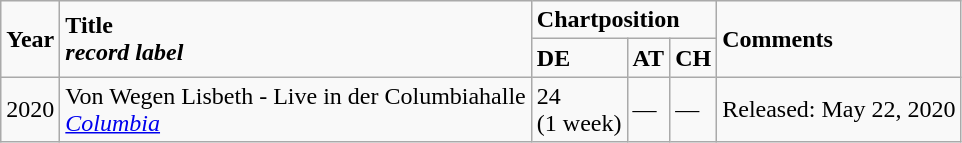<table class="wikitable">
<tr>
<td rowspan="2"><strong>Year</strong></td>
<td rowspan="2"><strong>Title</strong><br><strong><em>record label</em></strong></td>
<td colspan="3"><strong>Chartposition</strong></td>
<td rowspan="2"><strong>Comments</strong></td>
</tr>
<tr>
<td><strong>DE</strong></td>
<td><strong>AT</strong></td>
<td><strong>CH</strong></td>
</tr>
<tr>
<td>2020</td>
<td>Von Wegen Lisbeth - Live in der Columbiahalle<br><em><a href='#'>Columbia</a></em></td>
<td>24<br>(1 week)</td>
<td>—</td>
<td>—</td>
<td>Released: May 22, 2020</td>
</tr>
</table>
